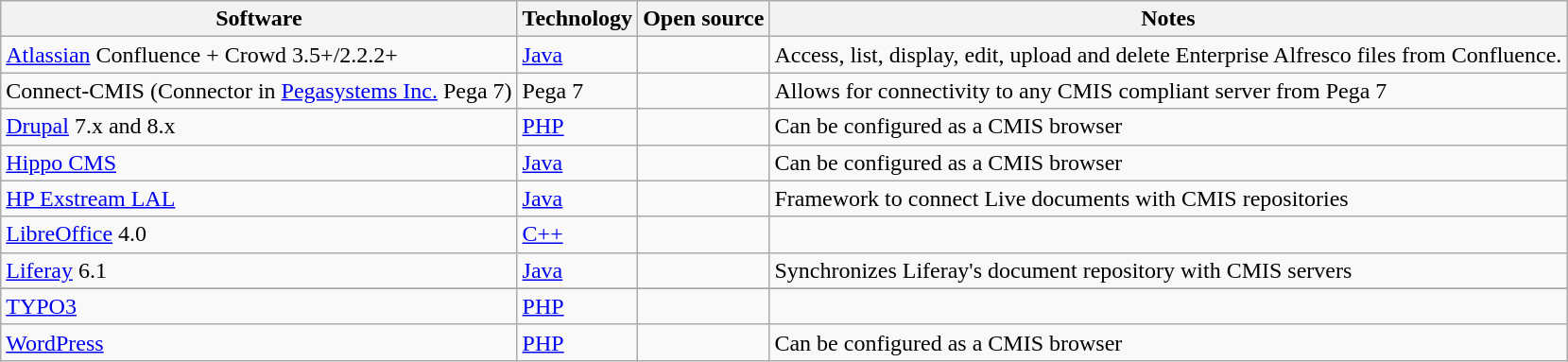<table class="wikitable">
<tr>
<th>Software</th>
<th>Technology</th>
<th>Open source</th>
<th>Notes</th>
</tr>
<tr>
<td><a href='#'>Atlassian</a> Confluence + Crowd 3.5+/2.2.2+</td>
<td><a href='#'>Java</a></td>
<td></td>
<td>Access, list, display, edit, upload and delete Enterprise Alfresco files from Confluence.</td>
</tr>
<tr>
<td>Connect-CMIS (Connector in <a href='#'>Pegasystems Inc.</a> Pega 7)</td>
<td>Pega 7</td>
<td></td>
<td>Allows for connectivity to any CMIS compliant server from Pega 7</td>
</tr>
<tr>
<td><a href='#'>Drupal</a> 7.x and 8.x</td>
<td><a href='#'>PHP</a></td>
<td></td>
<td>Can be configured as a CMIS browser</td>
</tr>
<tr>
<td><a href='#'>Hippo CMS</a></td>
<td><a href='#'>Java</a></td>
<td></td>
<td>Can be configured as a CMIS browser</td>
</tr>
<tr>
<td><a href='#'>HP Exstream LAL</a></td>
<td><a href='#'>Java</a></td>
<td></td>
<td>Framework to connect Live documents with CMIS repositories</td>
</tr>
<tr>
<td><a href='#'>LibreOffice</a> 4.0</td>
<td><a href='#'>C++</a></td>
<td></td>
<td></td>
</tr>
<tr>
<td><a href='#'>Liferay</a> 6.1</td>
<td><a href='#'>Java</a></td>
<td></td>
<td>Synchronizes Liferay's document repository with CMIS servers</td>
</tr>
<tr>
</tr>
<tr>
<td><a href='#'>TYPO3</a></td>
<td><a href='#'>PHP</a></td>
<td></td>
<td></td>
</tr>
<tr>
<td><a href='#'>WordPress</a></td>
<td><a href='#'>PHP</a></td>
<td></td>
<td>Can be configured as a CMIS browser</td>
</tr>
</table>
